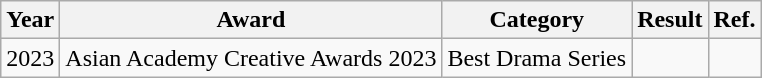<table class="wikitable">
<tr>
<th>Year</th>
<th>Award</th>
<th>Category</th>
<th>Result</th>
<th>Ref.</th>
</tr>
<tr>
<td>2023</td>
<td>Asian Academy Creative Awards 2023</td>
<td>Best Drama Series</td>
<td></td>
<td></td>
</tr>
</table>
